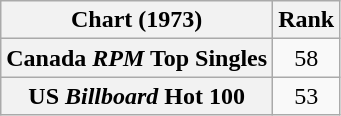<table class="wikitable plainrowheaders">
<tr>
<th>Chart (1973)</th>
<th>Rank</th>
</tr>
<tr>
<th scope="row">Canada <em>RPM</em> Top Singles</th>
<td style="text-align:center;">58</td>
</tr>
<tr>
<th scope="row">US <em>Billboard</em> Hot 100 </th>
<td style="text-align:center;">53</td>
</tr>
</table>
